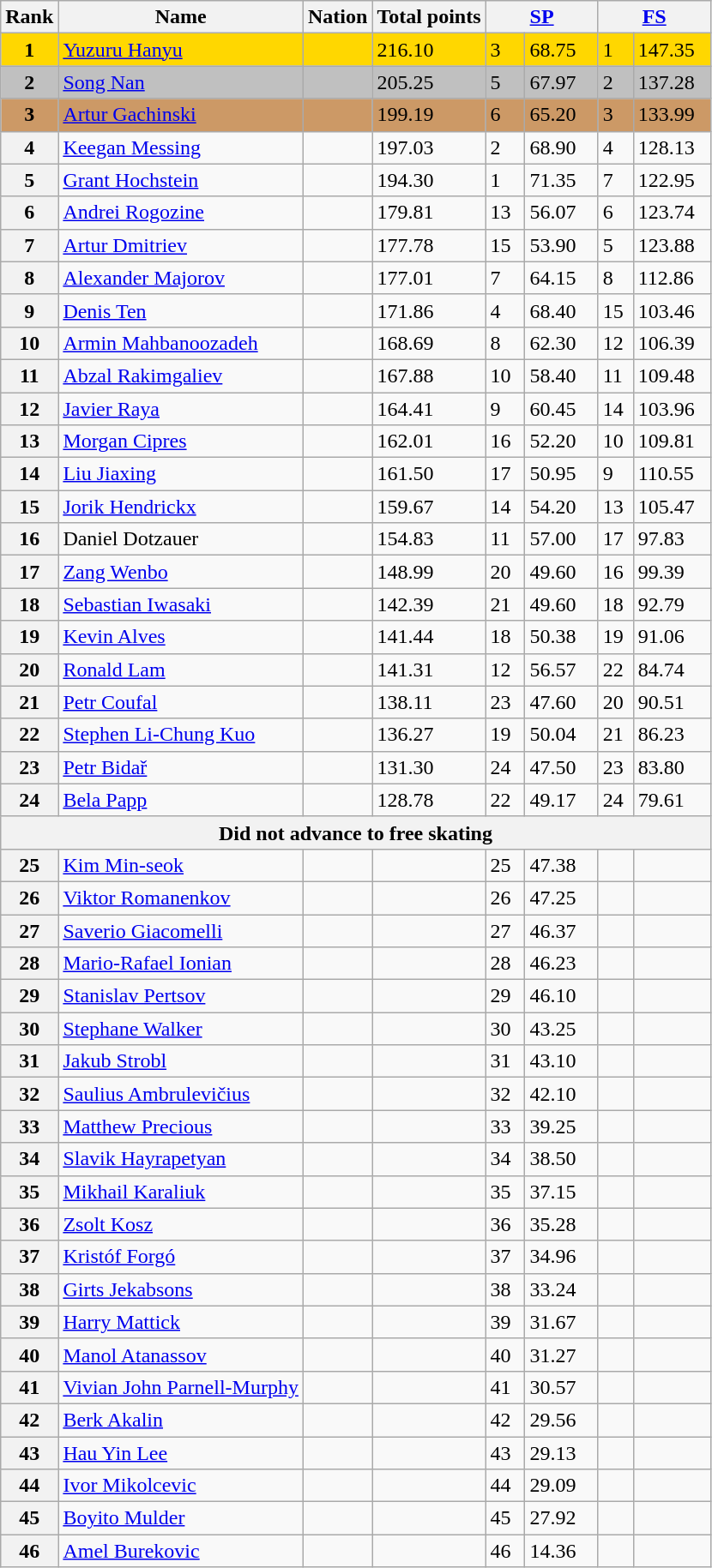<table class="wikitable sortable">
<tr>
<th>Rank</th>
<th>Name</th>
<th>Nation</th>
<th>Total points</th>
<th colspan="2" width="80px"><a href='#'>SP</a></th>
<th colspan="2" width="80px"><a href='#'>FS</a></th>
</tr>
<tr bgcolor=gold>
<td align=center><strong>1</strong></td>
<td><a href='#'>Yuzuru Hanyu</a></td>
<td></td>
<td>216.10</td>
<td>3</td>
<td>68.75</td>
<td>1</td>
<td>147.35</td>
</tr>
<tr bgcolor=silver>
<td align=center><strong>2</strong></td>
<td><a href='#'>Song Nan</a></td>
<td></td>
<td>205.25</td>
<td>5</td>
<td>67.97</td>
<td>2</td>
<td>137.28</td>
</tr>
<tr bgcolor=cc9966>
<td align=center><strong>3</strong></td>
<td><a href='#'>Artur Gachinski</a></td>
<td></td>
<td>199.19</td>
<td>6</td>
<td>65.20</td>
<td>3</td>
<td>133.99</td>
</tr>
<tr>
<th>4</th>
<td><a href='#'>Keegan Messing</a></td>
<td></td>
<td>197.03</td>
<td>2</td>
<td>68.90</td>
<td>4</td>
<td>128.13</td>
</tr>
<tr>
<th>5</th>
<td><a href='#'>Grant Hochstein</a></td>
<td></td>
<td>194.30</td>
<td>1</td>
<td>71.35</td>
<td>7</td>
<td>122.95</td>
</tr>
<tr>
<th>6</th>
<td><a href='#'>Andrei Rogozine</a></td>
<td></td>
<td>179.81</td>
<td>13</td>
<td>56.07</td>
<td>6</td>
<td>123.74</td>
</tr>
<tr>
<th>7</th>
<td><a href='#'>Artur Dmitriev</a></td>
<td></td>
<td>177.78</td>
<td>15</td>
<td>53.90</td>
<td>5</td>
<td>123.88</td>
</tr>
<tr>
<th>8</th>
<td><a href='#'>Alexander Majorov</a></td>
<td></td>
<td>177.01</td>
<td>7</td>
<td>64.15</td>
<td>8</td>
<td>112.86</td>
</tr>
<tr>
<th>9</th>
<td><a href='#'>Denis Ten</a></td>
<td></td>
<td>171.86</td>
<td>4</td>
<td>68.40</td>
<td>15</td>
<td>103.46</td>
</tr>
<tr>
<th>10</th>
<td><a href='#'>Armin Mahbanoozadeh</a></td>
<td></td>
<td>168.69</td>
<td>8</td>
<td>62.30</td>
<td>12</td>
<td>106.39</td>
</tr>
<tr>
<th>11</th>
<td><a href='#'>Abzal Rakimgaliev</a></td>
<td></td>
<td>167.88</td>
<td>10</td>
<td>58.40</td>
<td>11</td>
<td>109.48</td>
</tr>
<tr>
<th>12</th>
<td><a href='#'>Javier Raya</a></td>
<td></td>
<td>164.41</td>
<td>9</td>
<td>60.45</td>
<td>14</td>
<td>103.96</td>
</tr>
<tr>
<th>13</th>
<td><a href='#'>Morgan Cipres</a></td>
<td></td>
<td>162.01</td>
<td>16</td>
<td>52.20</td>
<td>10</td>
<td>109.81</td>
</tr>
<tr>
<th>14</th>
<td><a href='#'>Liu Jiaxing</a></td>
<td></td>
<td>161.50</td>
<td>17</td>
<td>50.95</td>
<td>9</td>
<td>110.55</td>
</tr>
<tr>
<th>15</th>
<td><a href='#'>Jorik Hendrickx</a></td>
<td></td>
<td>159.67</td>
<td>14</td>
<td>54.20</td>
<td>13</td>
<td>105.47</td>
</tr>
<tr>
<th>16</th>
<td>Daniel Dotzauer</td>
<td></td>
<td>154.83</td>
<td>11</td>
<td>57.00</td>
<td>17</td>
<td>97.83</td>
</tr>
<tr>
<th>17</th>
<td><a href='#'>Zang Wenbo</a></td>
<td></td>
<td>148.99</td>
<td>20</td>
<td>49.60</td>
<td>16</td>
<td>99.39</td>
</tr>
<tr>
<th>18</th>
<td><a href='#'>Sebastian Iwasaki</a></td>
<td></td>
<td>142.39</td>
<td>21</td>
<td>49.60</td>
<td>18</td>
<td>92.79</td>
</tr>
<tr>
<th>19</th>
<td><a href='#'>Kevin Alves</a></td>
<td></td>
<td>141.44</td>
<td>18</td>
<td>50.38</td>
<td>19</td>
<td>91.06</td>
</tr>
<tr>
<th>20</th>
<td><a href='#'>Ronald Lam</a></td>
<td></td>
<td>141.31</td>
<td>12</td>
<td>56.57</td>
<td>22</td>
<td>84.74</td>
</tr>
<tr>
<th>21</th>
<td><a href='#'>Petr Coufal</a></td>
<td></td>
<td>138.11</td>
<td>23</td>
<td>47.60</td>
<td>20</td>
<td>90.51</td>
</tr>
<tr>
<th>22</th>
<td><a href='#'>Stephen Li-Chung Kuo</a></td>
<td></td>
<td>136.27</td>
<td>19</td>
<td>50.04</td>
<td>21</td>
<td>86.23</td>
</tr>
<tr>
<th>23</th>
<td><a href='#'>Petr Bidař</a></td>
<td></td>
<td>131.30</td>
<td>24</td>
<td>47.50</td>
<td>23</td>
<td>83.80</td>
</tr>
<tr>
<th>24</th>
<td><a href='#'>Bela Papp</a></td>
<td></td>
<td>128.78</td>
<td>22</td>
<td>49.17</td>
<td>24</td>
<td>79.61</td>
</tr>
<tr>
<th colspan=8>Did not advance to free skating</th>
</tr>
<tr>
<th>25</th>
<td><a href='#'>Kim Min-seok</a></td>
<td></td>
<td></td>
<td>25</td>
<td>47.38</td>
<td></td>
<td></td>
</tr>
<tr>
<th>26</th>
<td><a href='#'>Viktor Romanenkov</a></td>
<td></td>
<td></td>
<td>26</td>
<td>47.25</td>
<td></td>
<td></td>
</tr>
<tr>
<th>27</th>
<td><a href='#'>Saverio Giacomelli</a></td>
<td></td>
<td></td>
<td>27</td>
<td>46.37</td>
<td></td>
<td></td>
</tr>
<tr>
<th>28</th>
<td><a href='#'>Mario-Rafael Ionian</a></td>
<td></td>
<td></td>
<td>28</td>
<td>46.23</td>
<td></td>
<td></td>
</tr>
<tr>
<th>29</th>
<td><a href='#'>Stanislav Pertsov</a></td>
<td></td>
<td></td>
<td>29</td>
<td>46.10</td>
<td></td>
<td></td>
</tr>
<tr>
<th>30</th>
<td><a href='#'>Stephane Walker</a></td>
<td></td>
<td></td>
<td>30</td>
<td>43.25</td>
<td></td>
<td></td>
</tr>
<tr>
<th>31</th>
<td><a href='#'>Jakub Strobl</a></td>
<td></td>
<td></td>
<td>31</td>
<td>43.10</td>
<td></td>
<td></td>
</tr>
<tr>
<th>32</th>
<td><a href='#'>Saulius Ambrulevičius</a></td>
<td></td>
<td></td>
<td>32</td>
<td>42.10</td>
<td></td>
<td></td>
</tr>
<tr>
<th>33</th>
<td><a href='#'>Matthew Precious</a></td>
<td></td>
<td></td>
<td>33</td>
<td>39.25</td>
<td></td>
<td></td>
</tr>
<tr>
<th>34</th>
<td><a href='#'>Slavik Hayrapetyan</a></td>
<td></td>
<td></td>
<td>34</td>
<td>38.50</td>
<td></td>
<td></td>
</tr>
<tr>
<th>35</th>
<td><a href='#'>Mikhail Karaliuk</a></td>
<td></td>
<td></td>
<td>35</td>
<td>37.15</td>
<td></td>
<td></td>
</tr>
<tr>
<th>36</th>
<td><a href='#'>Zsolt Kosz</a></td>
<td></td>
<td></td>
<td>36</td>
<td>35.28</td>
<td></td>
<td></td>
</tr>
<tr>
<th>37</th>
<td><a href='#'>Kristóf Forgó</a></td>
<td></td>
<td></td>
<td>37</td>
<td>34.96</td>
<td></td>
<td></td>
</tr>
<tr>
<th>38</th>
<td><a href='#'>Girts Jekabsons</a></td>
<td></td>
<td></td>
<td>38</td>
<td>33.24</td>
<td></td>
<td></td>
</tr>
<tr>
<th>39</th>
<td><a href='#'>Harry Mattick</a></td>
<td></td>
<td></td>
<td>39</td>
<td>31.67</td>
<td></td>
<td></td>
</tr>
<tr>
<th>40</th>
<td><a href='#'>Manol Atanassov</a></td>
<td></td>
<td></td>
<td>40</td>
<td>31.27</td>
<td></td>
<td></td>
</tr>
<tr>
<th>41</th>
<td><a href='#'>Vivian John Parnell-Murphy</a></td>
<td></td>
<td></td>
<td>41</td>
<td>30.57</td>
<td></td>
<td></td>
</tr>
<tr>
<th>42</th>
<td><a href='#'>Berk Akalin</a></td>
<td></td>
<td></td>
<td>42</td>
<td>29.56</td>
<td></td>
<td></td>
</tr>
<tr>
<th>43</th>
<td><a href='#'>Hau Yin Lee</a></td>
<td></td>
<td></td>
<td>43</td>
<td>29.13</td>
<td></td>
<td></td>
</tr>
<tr>
<th>44</th>
<td><a href='#'>Ivor Mikolcevic</a></td>
<td></td>
<td></td>
<td>44</td>
<td>29.09</td>
<td></td>
<td></td>
</tr>
<tr>
<th>45</th>
<td><a href='#'>Boyito Mulder</a></td>
<td></td>
<td></td>
<td>45</td>
<td>27.92</td>
<td></td>
<td></td>
</tr>
<tr>
<th>46</th>
<td><a href='#'>Amel Burekovic</a></td>
<td></td>
<td></td>
<td>46</td>
<td>14.36</td>
<td></td>
<td></td>
</tr>
</table>
